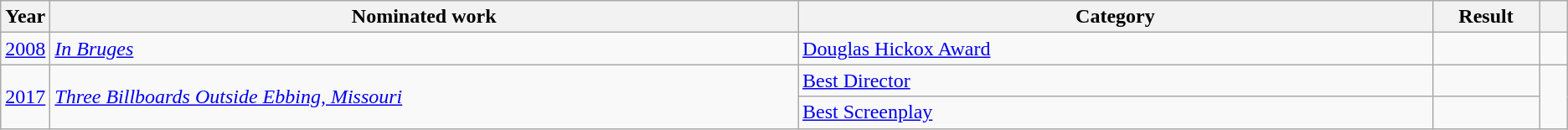<table class=wikitable>
<tr>
<th scope="col" style="width:1em;">Year</th>
<th scope="col" style="width:39em;">Nominated work</th>
<th scope="col" style="width:33em;">Category</th>
<th scope="col" style="width:5em;">Result</th>
<th scope="col" style="width:1em;"></th>
</tr>
<tr>
<td><a href='#'>2008</a></td>
<td><em><a href='#'>In Bruges</a></em></td>
<td><a href='#'>Douglas Hickox Award</a></td>
<td></td>
<td style="text-align:center;"></td>
</tr>
<tr>
<td rowspan="2"><a href='#'>2017</a></td>
<td rowspan="2"><em><a href='#'>Three Billboards Outside Ebbing, Missouri</a></em></td>
<td><a href='#'>Best Director</a></td>
<td></td>
<td style="text-align:center;" rowspan="2"></td>
</tr>
<tr>
<td><a href='#'>Best Screenplay</a></td>
<td></td>
</tr>
</table>
